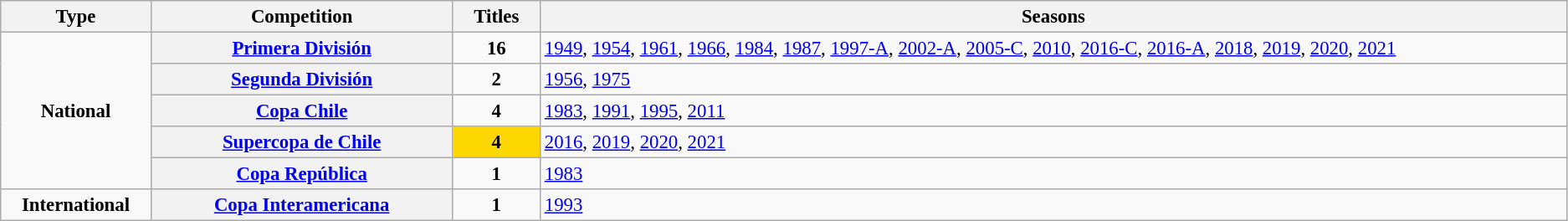<table class="wikitable plainrowheaders" style="font-size:95%; text-align:center;">
<tr>
<th style="width: 1%;">Type</th>
<th style="width: 5%;">Competition</th>
<th style="width: 1%;">Titles</th>
<th style="width: 21%;">Seasons</th>
</tr>
<tr>
<td rowspan="5"><strong>National</strong></td>
<th scope=col><a href='#'>Primera División</a></th>
<td><strong>16</strong></td>
<td align="left"><a href='#'>1949</a>, <a href='#'>1954</a>, <a href='#'>1961</a>, <a href='#'>1966</a>, <a href='#'>1984</a>, <a href='#'>1987</a>, <a href='#'>1997-A</a>, <a href='#'>2002-A</a>, <a href='#'>2005-C</a>, <a href='#'>2010</a>, <a href='#'>2016-C</a>, <a href='#'>2016-A</a>, <a href='#'>2018</a>, <a href='#'>2019</a>, <a href='#'>2020</a>, <a href='#'>2021</a></td>
</tr>
<tr>
<th scope="col"><a href='#'>Segunda División</a></th>
<td><strong>2</strong></td>
<td align="left"><a href='#'>1956</a>, <a href='#'>1975</a></td>
</tr>
<tr>
<th scope="col"><a href='#'>Copa Chile</a></th>
<td><strong>4</strong></td>
<td align="left"><a href='#'>1983</a>, <a href='#'>1991</a>, <a href='#'>1995</a>, <a href='#'>2011</a></td>
</tr>
<tr>
<th scope="col"><a href='#'>Supercopa de Chile</a></th>
<td bgcolor="gold"><strong>4</strong></td>
<td align="left"><a href='#'>2016</a>, <a href='#'>2019</a>, <a href='#'>2020</a>, <a href='#'>2021</a></td>
</tr>
<tr>
<th scope="col"><a href='#'>Copa República</a></th>
<td><strong>1</strong></td>
<td align="left"><a href='#'>1983</a></td>
</tr>
<tr>
<td><strong>International</strong></td>
<th scope=col><a href='#'>Copa Interamericana</a></th>
<td><strong>1</strong></td>
<td align="left"><a href='#'>1993</a></td>
</tr>
</table>
